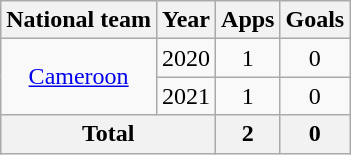<table class="wikitable" style="text-align:center">
<tr>
<th>National team</th>
<th>Year</th>
<th>Apps</th>
<th>Goals</th>
</tr>
<tr>
<td rowspan="2"><a href='#'>Cameroon</a></td>
<td>2020</td>
<td>1</td>
<td>0</td>
</tr>
<tr>
<td>2021</td>
<td>1</td>
<td>0</td>
</tr>
<tr>
<th colspan="2">Total</th>
<th>2</th>
<th>0</th>
</tr>
</table>
